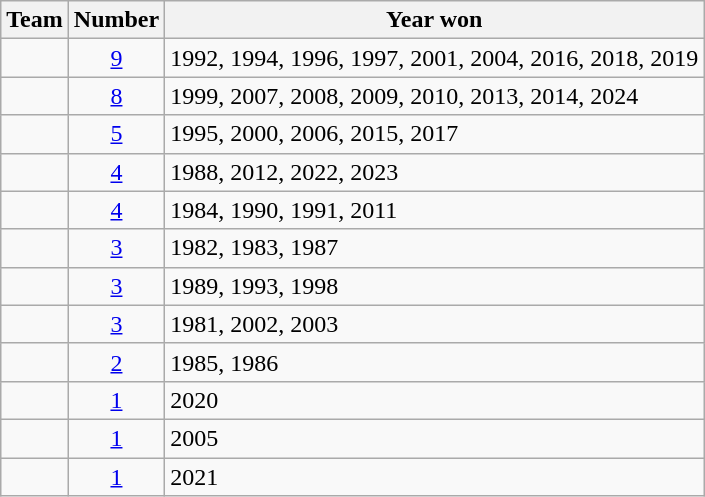<table class="wikitable sortable" style="text-align:center">
<tr>
<th>Team</th>
<th>Number</th>
<th>Year won</th>
</tr>
<tr>
<td style=><strong><a href='#'></a></strong></td>
<td><a href='#'>9</a></td>
<td align=left>1992, 1994, 1996, 1997, 2001, 2004, 2016, 2018, 2019</td>
</tr>
<tr>
<td style=><strong><a href='#'></a></strong></td>
<td><a href='#'>8</a></td>
<td align=left>1999, 2007, 2008, 2009, 2010, 2013, 2014, 2024</td>
</tr>
<tr>
<td style=><strong></strong></td>
<td><a href='#'>5</a></td>
<td align=left>1995, 2000, 2006, 2015, 2017</td>
</tr>
<tr>
<td style=><strong><a href='#'></a></strong></td>
<td><a href='#'>4</a></td>
<td align=left>1988, 2012, 2022, 2023</td>
</tr>
<tr>
<td style=><strong><a href='#'></a></strong></td>
<td><a href='#'>4</a></td>
<td align=left>1984, 1990, 1991, 2011</td>
</tr>
<tr>
<td style=><strong><a href='#'></a></strong></td>
<td><a href='#'>3</a></td>
<td align=left>1982, 1983, 1987</td>
</tr>
<tr>
<td style=><strong></strong></td>
<td><a href='#'>3</a></td>
<td align=left>1989, 1993, 1998</td>
</tr>
<tr>
<td style=><strong></strong></td>
<td><a href='#'>3</a></td>
<td align=left>1981, 2002, 2003</td>
</tr>
<tr>
<td style=><strong></strong></td>
<td><a href='#'>2</a></td>
<td align=left>1985, 1986</td>
</tr>
<tr>
<td style=><strong></strong></td>
<td><a href='#'>1</a></td>
<td align=left>2020</td>
</tr>
<tr>
<td style=><strong></strong></td>
<td><a href='#'>1</a></td>
<td align=left>2005</td>
</tr>
<tr>
<td style=><strong><a href='#'></a></strong></td>
<td><a href='#'>1</a></td>
<td align=left>2021</td>
</tr>
</table>
